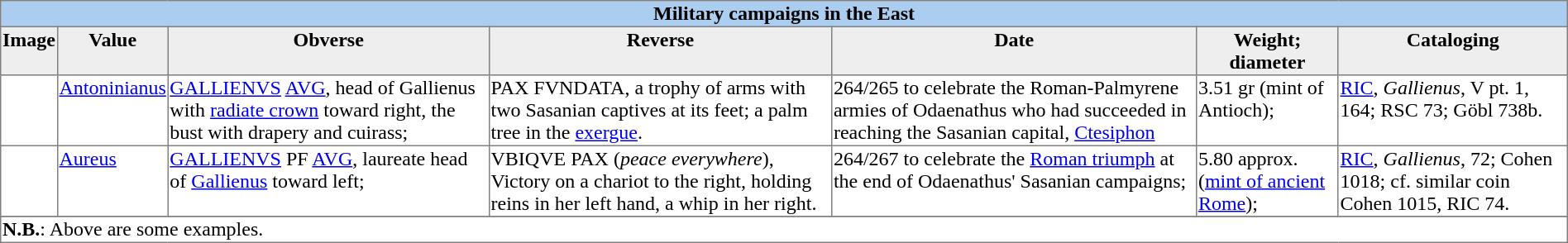<table border="1" cellspacing="0" align="center" style="border-collapse: collapse; text-align:left; ">
<tr style="background: #ABCDEF; text-align:center; ">
<th colspan="7">Military campaigns in the East</th>
</tr>
<tr style="background: #eee; text-align:center;  vertical-align: top; ">
<th>Image</th>
<th>Value</th>
<th>Obverse</th>
<th>Reverse</th>
<th>Date</th>
<th>Weight; diameter</th>
<th>Cataloging</th>
</tr>
<tr style=" vertical-align: top;">
<td></td>
<td><a href='#'>Antoninianus</a></td>
<td><a href='#'>GALLIENVS</a> <a href='#'>AVG</a>, head of Gallienus with <a href='#'>radiate crown</a> toward right, the bust with drapery and cuirass;</td>
<td>PAX FVNDATA, a trophy of arms with two Sasanian captives at its feet; a palm tree in the <a href='#'>exergue</a>.</td>
<td>264/265 to celebrate the Roman-Palmyrene armies of Odaenathus who had succeeded in reaching the Sasanian capital, <a href='#'>Ctesiphon</a></td>
<td>3.51 gr (mint of Antioch);</td>
<td><a href='#'>RIC</a>, <em>Gallienus</em>, V pt. 1, 164; RSC 73; Göbl 738b.</td>
</tr>
<tr style=" vertical-align: top;">
<td></td>
<td><a href='#'>Aureus</a></td>
<td><a href='#'>GALLIENVS</a> PF <a href='#'>AVG</a>, laureate head of <a href='#'>Gallienus</a> toward left;</td>
<td>VBIQVE PAX (<em>peace everywhere</em>), Victory on a chariot to the right, holding reins in her left hand, a whip in her right.</td>
<td>264/267 to celebrate the <a href='#'>Roman triumph</a> at the end of Odaenathus' Sasanian campaigns;</td>
<td>5.80 approx. (<a href='#'>mint of ancient Rome</a>);</td>
<td><a href='#'>RIC</a>, <em>Gallienus</em>, 72; Cohen 1018; cf. similar coin Cohen 1015, RIC 74.</td>
</tr>
<tr style="background: #ABCDEF; text-align:center; ">
</tr>
<tr>
<td colspan="7"><strong>N.B.</strong>: Above are some examples.</td>
</tr>
</table>
